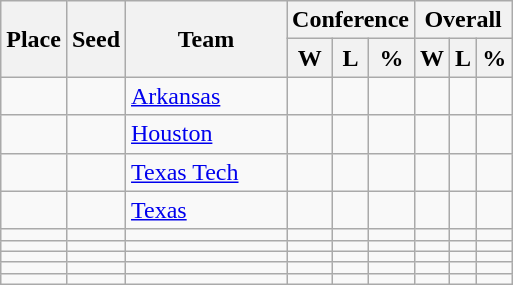<table class=wikitable>
<tr>
<th rowspan ="2">Place</th>
<th rowspan ="2">Seed</th>
<th rowspan ="2" width= "100pt">Team</th>
<th colspan = "3">Conference</th>
<th colspan ="3">Overall</th>
</tr>
<tr>
<th>W</th>
<th>L</th>
<th>%</th>
<th>W</th>
<th>L</th>
<th>%</th>
</tr>
<tr>
<td></td>
<td></td>
<td><a href='#'>Arkansas</a></td>
<td></td>
<td></td>
<td></td>
<td></td>
<td></td>
<td></td>
</tr>
<tr>
<td></td>
<td></td>
<td><a href='#'>Houston</a></td>
<td></td>
<td></td>
<td></td>
<td></td>
<td></td>
<td></td>
</tr>
<tr>
<td></td>
<td></td>
<td><a href='#'>Texas Tech</a></td>
<td></td>
<td></td>
<td></td>
<td></td>
<td></td>
<td></td>
</tr>
<tr>
<td></td>
<td></td>
<td><a href='#'>Texas</a></td>
<td></td>
<td></td>
<td></td>
<td></td>
<td></td>
<td></td>
</tr>
<tr>
<td></td>
<td></td>
<td></td>
<td></td>
<td></td>
<td></td>
<td></td>
<td></td>
<td></td>
</tr>
<tr>
<td></td>
<td></td>
<td></td>
<td></td>
<td></td>
<td></td>
<td></td>
<td></td>
<td></td>
</tr>
<tr>
<td></td>
<td></td>
<td></td>
<td></td>
<td></td>
<td></td>
<td></td>
<td></td>
<td></td>
</tr>
<tr>
<td></td>
<td></td>
<td></td>
<td></td>
<td></td>
<td></td>
<td></td>
<td></td>
<td></td>
</tr>
<tr>
<td></td>
<td></td>
<td></td>
<td></td>
<td></td>
<td></td>
<td></td>
<td></td>
<td></td>
</tr>
</table>
